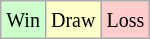<table class="wikitable">
<tr>
<td style="background-color: #CCFFCC;"><small>Win</small></td>
<td style="background-color: #FFFFCC;"><small>Draw</small></td>
<td style="background-color: #FFCCCC;"><small>Loss</small></td>
</tr>
</table>
